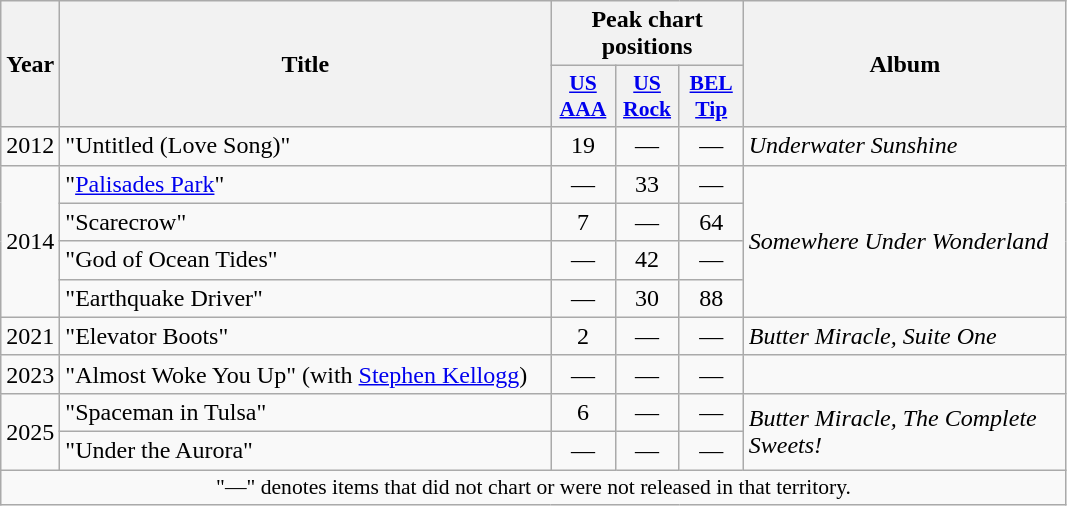<table class="wikitable" style="text-align:center;">
<tr>
<th rowspan="2" style="width:2em;">Year</th>
<th rowspan="2" style="width:20em;">Title</th>
<th colspan="3">Peak chart positions</th>
<th rowspan="2" style="width:13em;">Album</th>
</tr>
<tr>
<th style="width:2.5em;font-size:90%;"><a href='#'>US AAA</a><br></th>
<th style="width:2.5em;font-size:90%;"><a href='#'>US<br>Rock</a><br></th>
<th style="width:2.5em;font-size:90%;"><a href='#'>BEL<br>Tip</a><br></th>
</tr>
<tr>
<td>2012</td>
<td style="text-align:left;">"Untitled (Love Song)"</td>
<td>19</td>
<td>—</td>
<td>—</td>
<td style="text-align:left;"><em>Underwater Sunshine</em></td>
</tr>
<tr>
<td rowspan="4">2014</td>
<td style="text-align:left;">"<a href='#'>Palisades Park</a>"</td>
<td>—</td>
<td>33</td>
<td>—</td>
<td rowspan="4" style="text-align:left;"><em>Somewhere Under Wonderland</em></td>
</tr>
<tr>
<td style="text-align:left;">"Scarecrow"</td>
<td>7</td>
<td>—</td>
<td>64</td>
</tr>
<tr>
<td style="text-align:left;">"God of Ocean Tides"</td>
<td>—</td>
<td>42</td>
<td>—</td>
</tr>
<tr>
<td style="text-align:left;">"Earthquake Driver"</td>
<td>—</td>
<td>30</td>
<td>88</td>
</tr>
<tr>
<td>2021</td>
<td style="text-align:left;">"Elevator Boots"</td>
<td>2</td>
<td>—</td>
<td>—</td>
<td style="text-align:left;"><em>Butter Miracle, Suite One</em></td>
</tr>
<tr>
<td>2023</td>
<td style="text-align:left;">"Almost Woke You Up" (with <a href='#'>Stephen Kellogg</a>)</td>
<td>—</td>
<td>—</td>
<td>—</td>
<td></td>
</tr>
<tr>
<td rowspan="2">2025</td>
<td style="text-align:left;">"Spaceman in Tulsa"</td>
<td>6</td>
<td>—</td>
<td>—</td>
<td rowspan="2" style="text-align:left;"><em>Butter Miracle, The Complete Sweets!</em></td>
</tr>
<tr>
<td style="text-align:left;">"Under the Aurora"</td>
<td>—</td>
<td>—</td>
<td>—</td>
</tr>
<tr>
<td colspan="15" style="font-size:90%">"—" denotes items that did not chart or were not released in that territory.</td>
</tr>
</table>
